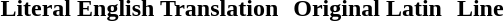<table border="0" cellspacing="0" cellpadding="5" align="center">
<tr>
<th>Literal English Translation</th>
<th>Original Latin</th>
<th>Line</noinclude></th>
</tr>
<tr style="vertical-align: top;">
<td></td>
<td></td>
<td><noinclude></td>
</tr>
<tr>
</tr>
</table>
